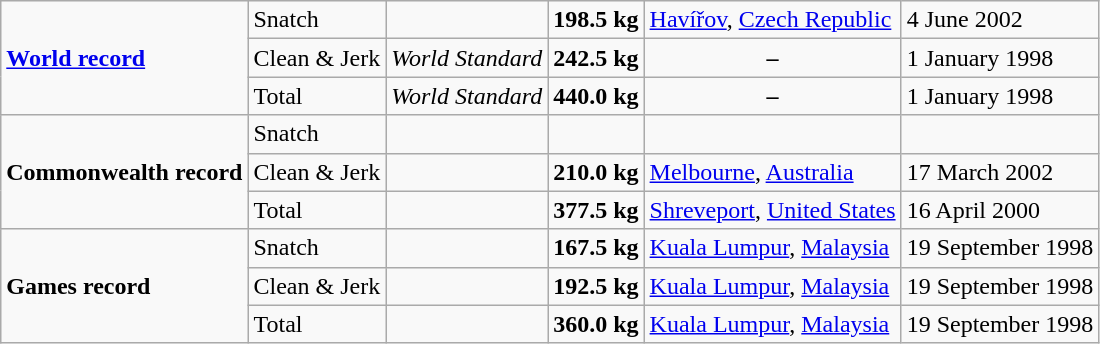<table class="wikitable">
<tr>
<td rowspan=3><strong><a href='#'>World record</a></strong></td>
<td>Snatch</td>
<td></td>
<td><strong>198.5 kg</strong></td>
<td><a href='#'>Havířov</a>, <a href='#'>Czech Republic</a></td>
<td>4 June 2002</td>
</tr>
<tr>
<td>Clean & Jerk</td>
<td align=center><em>World Standard</em></td>
<td><strong>242.5 kg</strong></td>
<td align=center><strong>–</strong></td>
<td>1 January 1998</td>
</tr>
<tr>
<td>Total</td>
<td align=center><em>World Standard</em></td>
<td><strong>440.0 kg</strong></td>
<td align=center><strong>–</strong></td>
<td>1 January 1998</td>
</tr>
<tr>
<td rowspan=3><strong>Commonwealth record</strong></td>
<td>Snatch</td>
<td></td>
<td></td>
<td></td>
<td></td>
</tr>
<tr>
<td>Clean & Jerk</td>
<td></td>
<td><strong>210.0 kg</strong></td>
<td><a href='#'>Melbourne</a>, <a href='#'>Australia</a></td>
<td>17 March 2002</td>
</tr>
<tr>
<td>Total</td>
<td></td>
<td><strong>377.5 kg</strong></td>
<td><a href='#'>Shreveport</a>, <a href='#'>United States</a></td>
<td>16 April 2000</td>
</tr>
<tr>
<td rowspan=3><strong>Games record</strong></td>
<td>Snatch</td>
<td></td>
<td><strong>167.5 kg</strong></td>
<td><a href='#'>Kuala Lumpur</a>, <a href='#'>Malaysia</a></td>
<td>19 September 1998</td>
</tr>
<tr>
<td>Clean & Jerk</td>
<td></td>
<td><strong>192.5 kg</strong></td>
<td><a href='#'>Kuala Lumpur</a>, <a href='#'>Malaysia</a></td>
<td>19 September 1998</td>
</tr>
<tr>
<td>Total</td>
<td></td>
<td><strong>360.0 kg</strong></td>
<td><a href='#'>Kuala Lumpur</a>, <a href='#'>Malaysia</a></td>
<td>19 September 1998</td>
</tr>
</table>
